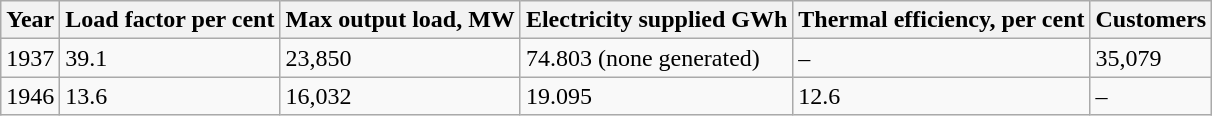<table class="wikitable">
<tr>
<th>Year</th>
<th>Load factor per cent</th>
<th>Max output load,   MW</th>
<th>Electricity supplied GWh</th>
<th>Thermal efficiency, per cent</th>
<th>Customers</th>
</tr>
<tr>
<td>1937</td>
<td>39.1</td>
<td>23,850</td>
<td>74.803 (none generated)</td>
<td>–</td>
<td>35,079</td>
</tr>
<tr>
<td>1946</td>
<td>13.6</td>
<td>16,032</td>
<td>19.095</td>
<td>12.6</td>
<td>–</td>
</tr>
</table>
